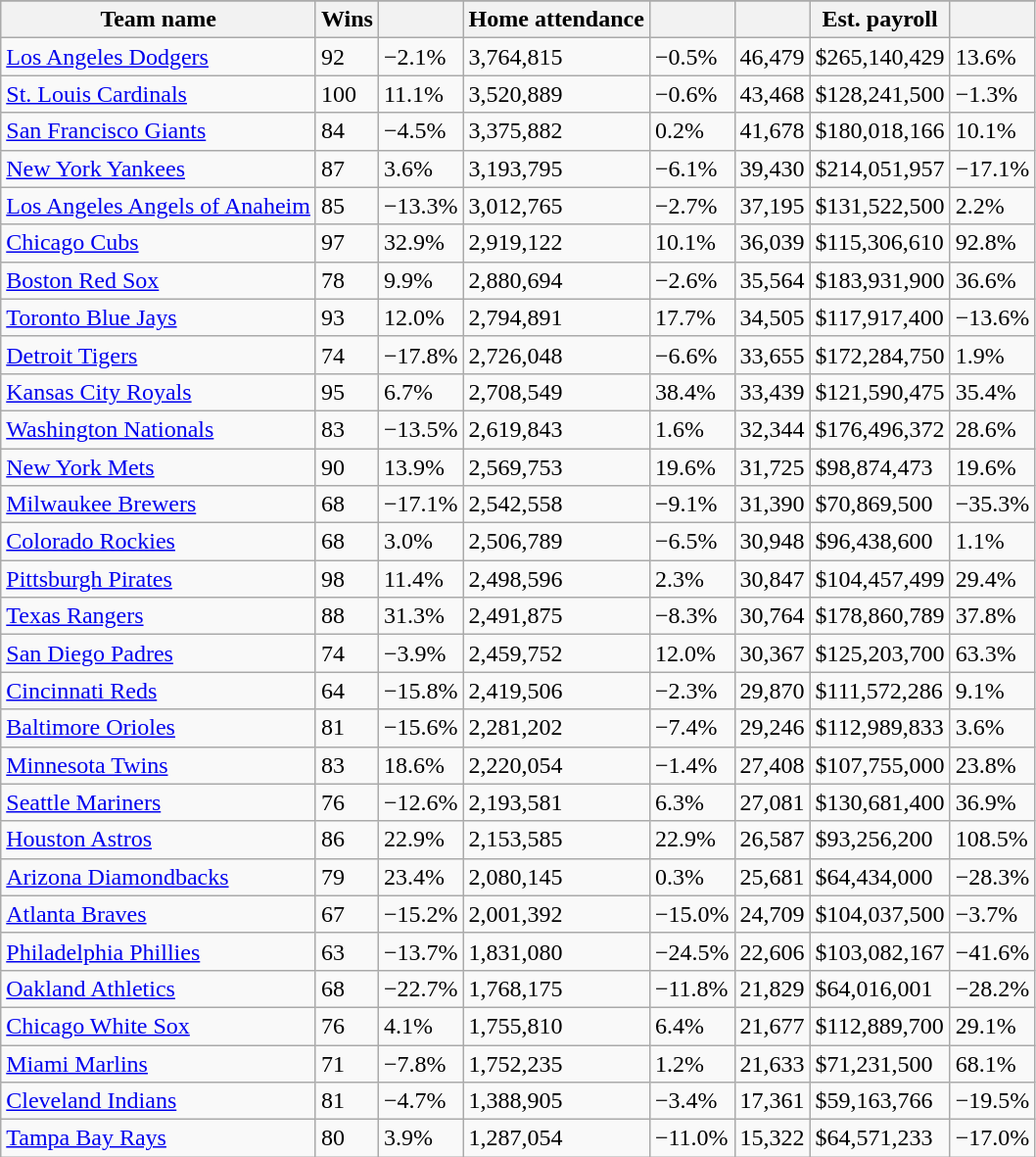<table class="wikitable sortable">
<tr style="text-align:center; font-size:larger;">
</tr>
<tr>
<th>Team name</th>
<th>Wins</th>
<th></th>
<th>Home attendance</th>
<th></th>
<th></th>
<th>Est. payroll</th>
<th></th>
</tr>
<tr>
<td><a href='#'>Los Angeles Dodgers</a></td>
<td>92</td>
<td>−2.1%</td>
<td>3,764,815</td>
<td>−0.5%</td>
<td>46,479</td>
<td>$265,140,429</td>
<td>13.6%</td>
</tr>
<tr>
<td><a href='#'>St. Louis Cardinals</a></td>
<td>100</td>
<td>11.1%</td>
<td>3,520,889</td>
<td>−0.6%</td>
<td>43,468</td>
<td>$128,241,500</td>
<td>−1.3%</td>
</tr>
<tr>
<td><a href='#'>San Francisco Giants</a></td>
<td>84</td>
<td>−4.5%</td>
<td>3,375,882</td>
<td>0.2%</td>
<td>41,678</td>
<td>$180,018,166</td>
<td>10.1%</td>
</tr>
<tr>
<td><a href='#'>New York Yankees</a></td>
<td>87</td>
<td>3.6%</td>
<td>3,193,795</td>
<td>−6.1%</td>
<td>39,430</td>
<td>$214,051,957</td>
<td>−17.1%</td>
</tr>
<tr>
<td><a href='#'>Los Angeles Angels of Anaheim</a></td>
<td>85</td>
<td>−13.3%</td>
<td>3,012,765</td>
<td>−2.7%</td>
<td>37,195</td>
<td>$131,522,500</td>
<td>2.2%</td>
</tr>
<tr>
<td><a href='#'>Chicago Cubs</a></td>
<td>97</td>
<td>32.9%</td>
<td>2,919,122</td>
<td>10.1%</td>
<td>36,039</td>
<td>$115,306,610</td>
<td>92.8%</td>
</tr>
<tr>
<td><a href='#'>Boston Red Sox</a></td>
<td>78</td>
<td>9.9%</td>
<td>2,880,694</td>
<td>−2.6%</td>
<td>35,564</td>
<td>$183,931,900</td>
<td>36.6%</td>
</tr>
<tr>
<td><a href='#'>Toronto Blue Jays</a></td>
<td>93</td>
<td>12.0%</td>
<td>2,794,891</td>
<td>17.7%</td>
<td>34,505</td>
<td>$117,917,400</td>
<td>−13.6%</td>
</tr>
<tr>
<td><a href='#'>Detroit Tigers</a></td>
<td>74</td>
<td>−17.8%</td>
<td>2,726,048</td>
<td>−6.6%</td>
<td>33,655</td>
<td>$172,284,750</td>
<td>1.9%</td>
</tr>
<tr>
<td><a href='#'>Kansas City Royals</a></td>
<td>95</td>
<td>6.7%</td>
<td>2,708,549</td>
<td>38.4%</td>
<td>33,439</td>
<td>$121,590,475</td>
<td>35.4%</td>
</tr>
<tr>
<td><a href='#'>Washington Nationals</a></td>
<td>83</td>
<td>−13.5%</td>
<td>2,619,843</td>
<td>1.6%</td>
<td>32,344</td>
<td>$176,496,372</td>
<td>28.6%</td>
</tr>
<tr>
<td><a href='#'>New York Mets</a></td>
<td>90</td>
<td>13.9%</td>
<td>2,569,753</td>
<td>19.6%</td>
<td>31,725</td>
<td>$98,874,473</td>
<td>19.6%</td>
</tr>
<tr>
<td><a href='#'>Milwaukee Brewers</a></td>
<td>68</td>
<td>−17.1%</td>
<td>2,542,558</td>
<td>−9.1%</td>
<td>31,390</td>
<td>$70,869,500</td>
<td>−35.3%</td>
</tr>
<tr>
<td><a href='#'>Colorado Rockies</a></td>
<td>68</td>
<td>3.0%</td>
<td>2,506,789</td>
<td>−6.5%</td>
<td>30,948</td>
<td>$96,438,600</td>
<td>1.1%</td>
</tr>
<tr>
<td><a href='#'>Pittsburgh Pirates</a></td>
<td>98</td>
<td>11.4%</td>
<td>2,498,596</td>
<td>2.3%</td>
<td>30,847</td>
<td>$104,457,499</td>
<td>29.4%</td>
</tr>
<tr>
<td><a href='#'>Texas Rangers</a></td>
<td>88</td>
<td>31.3%</td>
<td>2,491,875</td>
<td>−8.3%</td>
<td>30,764</td>
<td>$178,860,789</td>
<td>37.8%</td>
</tr>
<tr>
<td><a href='#'>San Diego Padres</a></td>
<td>74</td>
<td>−3.9%</td>
<td>2,459,752</td>
<td>12.0%</td>
<td>30,367</td>
<td>$125,203,700</td>
<td>63.3%</td>
</tr>
<tr>
<td><a href='#'>Cincinnati Reds</a></td>
<td>64</td>
<td>−15.8%</td>
<td>2,419,506</td>
<td>−2.3%</td>
<td>29,870</td>
<td>$111,572,286</td>
<td>9.1%</td>
</tr>
<tr>
<td><a href='#'>Baltimore Orioles</a></td>
<td>81</td>
<td>−15.6%</td>
<td>2,281,202</td>
<td>−7.4%</td>
<td>29,246</td>
<td>$112,989,833</td>
<td>3.6%</td>
</tr>
<tr>
<td><a href='#'>Minnesota Twins</a></td>
<td>83</td>
<td>18.6%</td>
<td>2,220,054</td>
<td>−1.4%</td>
<td>27,408</td>
<td>$107,755,000</td>
<td>23.8%</td>
</tr>
<tr>
<td><a href='#'>Seattle Mariners</a></td>
<td>76</td>
<td>−12.6%</td>
<td>2,193,581</td>
<td>6.3%</td>
<td>27,081</td>
<td>$130,681,400</td>
<td>36.9%</td>
</tr>
<tr>
<td><a href='#'>Houston Astros</a></td>
<td>86</td>
<td>22.9%</td>
<td>2,153,585</td>
<td>22.9%</td>
<td>26,587</td>
<td>$93,256,200</td>
<td>108.5%</td>
</tr>
<tr>
<td><a href='#'>Arizona Diamondbacks</a></td>
<td>79</td>
<td>23.4%</td>
<td>2,080,145</td>
<td>0.3%</td>
<td>25,681</td>
<td>$64,434,000</td>
<td>−28.3%</td>
</tr>
<tr>
<td><a href='#'>Atlanta Braves</a></td>
<td>67</td>
<td>−15.2%</td>
<td>2,001,392</td>
<td>−15.0%</td>
<td>24,709</td>
<td>$104,037,500</td>
<td>−3.7%</td>
</tr>
<tr>
<td><a href='#'>Philadelphia Phillies</a></td>
<td>63</td>
<td>−13.7%</td>
<td>1,831,080</td>
<td>−24.5%</td>
<td>22,606</td>
<td>$103,082,167</td>
<td>−41.6%</td>
</tr>
<tr>
<td><a href='#'>Oakland Athletics</a></td>
<td>68</td>
<td>−22.7%</td>
<td>1,768,175</td>
<td>−11.8%</td>
<td>21,829</td>
<td>$64,016,001</td>
<td>−28.2%</td>
</tr>
<tr>
<td><a href='#'>Chicago White Sox</a></td>
<td>76</td>
<td>4.1%</td>
<td>1,755,810</td>
<td>6.4%</td>
<td>21,677</td>
<td>$112,889,700</td>
<td>29.1%</td>
</tr>
<tr>
<td><a href='#'>Miami Marlins</a></td>
<td>71</td>
<td>−7.8%</td>
<td>1,752,235</td>
<td>1.2%</td>
<td>21,633</td>
<td>$71,231,500</td>
<td>68.1%</td>
</tr>
<tr>
<td><a href='#'>Cleveland Indians</a></td>
<td>81</td>
<td>−4.7%</td>
<td>1,388,905</td>
<td>−3.4%</td>
<td>17,361</td>
<td>$59,163,766</td>
<td>−19.5%</td>
</tr>
<tr>
<td><a href='#'>Tampa Bay Rays</a></td>
<td>80</td>
<td>3.9%</td>
<td>1,287,054</td>
<td>−11.0%</td>
<td>15,322</td>
<td>$64,571,233</td>
<td>−17.0%</td>
</tr>
</table>
